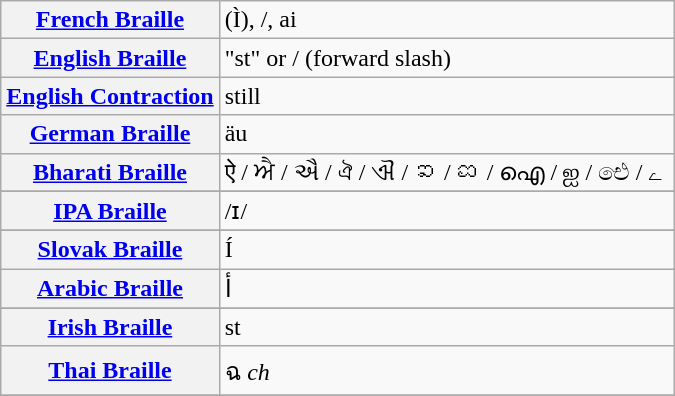<table class="wikitable">
<tr>
<th align=left><a href='#'>French Braille</a></th>
<td>(Ì), /, ai</td>
</tr>
<tr>
<th align=left><a href='#'>English Braille</a></th>
<td>"st" or / (forward slash)</td>
</tr>
<tr>
<th align=left><a href='#'>English Contraction</a></th>
<td>still</td>
</tr>
<tr>
<th align=left><a href='#'>German Braille</a></th>
<td>äu</td>
</tr>
<tr>
<th align=left><a href='#'>Bharati Braille</a></th>
<td>ऐ / ਐ / ઐ / ঐ / ଐ / ఐ / ಐ / ഐ / ஐ / ඓ / ے ‎</td>
</tr>
<tr>
</tr>
<tr>
<th align=left><a href='#'>IPA Braille</a></th>
<td>/ɪ/</td>
</tr>
<tr>
</tr>
<tr>
<th align=left><a href='#'>Slovak Braille</a></th>
<td>Í</td>
</tr>
<tr>
<th align=left><a href='#'>Arabic Braille</a></th>
<td>أ</td>
</tr>
<tr>
</tr>
<tr>
<th align=left><a href='#'>Irish Braille</a></th>
<td>st</td>
</tr>
<tr>
<th align=left><a href='#'>Thai Braille</a></th>
<td>ฉ <em>ch</em></td>
</tr>
<tr>
</tr>
</table>
